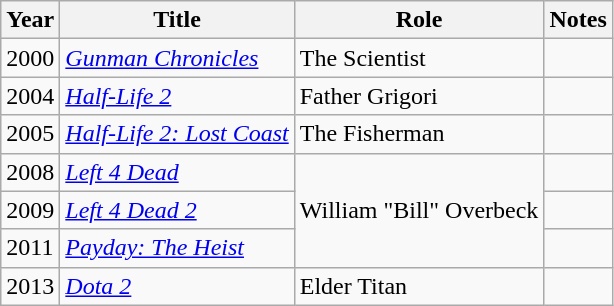<table class="wikitable sortable">
<tr>
<th>Year</th>
<th>Title</th>
<th>Role</th>
<th class="unsortable">Notes</th>
</tr>
<tr>
<td>2000</td>
<td><em><a href='#'>Gunman Chronicles</a></em></td>
<td>The Scientist</td>
<td></td>
</tr>
<tr>
<td>2004</td>
<td><em><a href='#'>Half-Life 2</a></em></td>
<td>Father Grigori</td>
<td></td>
</tr>
<tr>
<td>2005</td>
<td><em><a href='#'>Half-Life 2: Lost Coast</a></em></td>
<td>The Fisherman</td>
<td></td>
</tr>
<tr>
<td>2008</td>
<td><em><a href='#'>Left 4 Dead</a></em></td>
<td rowspan=3>William "Bill" Overbeck</td>
<td></td>
</tr>
<tr>
<td>2009</td>
<td><em><a href='#'>Left 4 Dead 2</a></em></td>
<td></td>
</tr>
<tr>
<td>2011</td>
<td><em><a href='#'>Payday: The Heist</a></em></td>
<td></td>
</tr>
<tr>
<td>2013</td>
<td><em><a href='#'>Dota 2</a></em></td>
<td>Elder Titan</td>
<td></td>
</tr>
</table>
